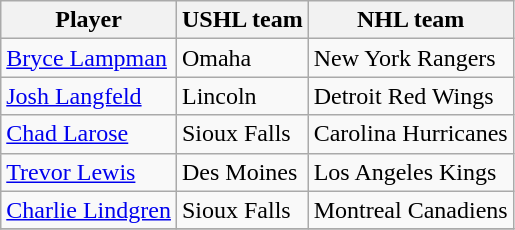<table class="wikitable">
<tr>
<th>Player</th>
<th>USHL team</th>
<th>NHL team</th>
</tr>
<tr>
<td><a href='#'>Bryce Lampman</a></td>
<td>Omaha</td>
<td>New York Rangers</td>
</tr>
<tr>
<td><a href='#'>Josh Langfeld</a></td>
<td>Lincoln</td>
<td>Detroit Red Wings</td>
</tr>
<tr>
<td><a href='#'>Chad Larose</a></td>
<td>Sioux Falls</td>
<td>Carolina Hurricanes</td>
</tr>
<tr>
<td><a href='#'>Trevor Lewis</a></td>
<td>Des Moines</td>
<td>Los Angeles Kings</td>
</tr>
<tr>
<td><a href='#'>Charlie Lindgren</a></td>
<td>Sioux Falls</td>
<td>Montreal Canadiens</td>
</tr>
<tr>
</tr>
</table>
